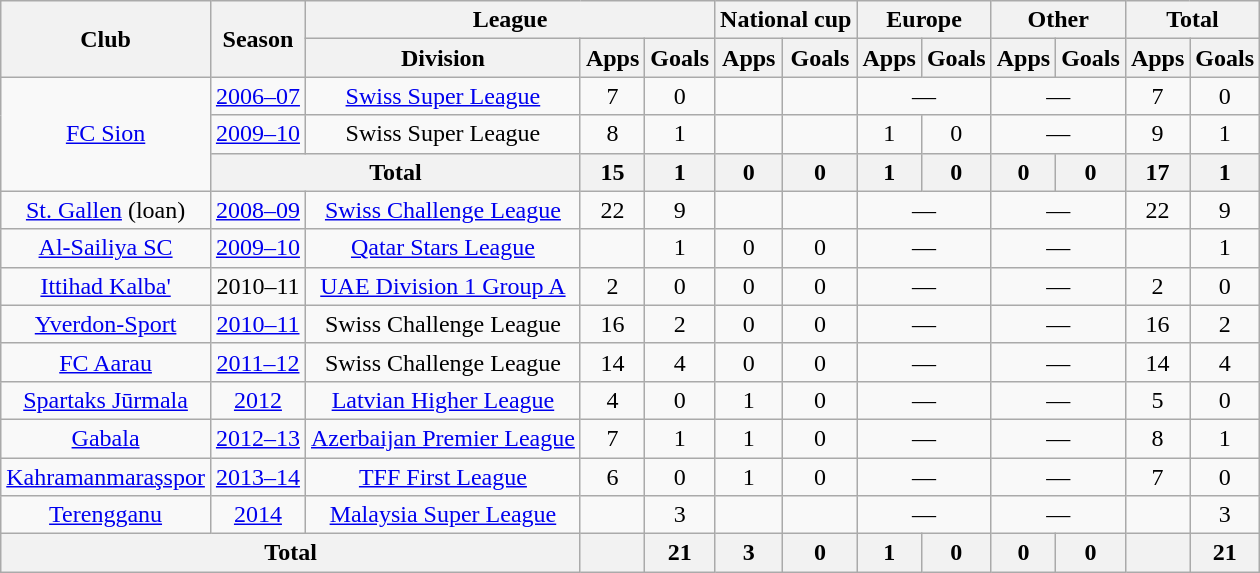<table class="wikitable" style="text-align:center">
<tr>
<th rowspan="2">Club</th>
<th rowspan="2">Season</th>
<th colspan="3">League</th>
<th colspan="2">National cup</th>
<th colspan="2">Europe</th>
<th colspan="2">Other</th>
<th colspan="2">Total</th>
</tr>
<tr>
<th>Division</th>
<th>Apps</th>
<th>Goals</th>
<th>Apps</th>
<th>Goals</th>
<th>Apps</th>
<th>Goals</th>
<th>Apps</th>
<th>Goals</th>
<th>Apps</th>
<th>Goals</th>
</tr>
<tr>
<td rowspan="3"><a href='#'>FC Sion</a></td>
<td><a href='#'>2006–07</a></td>
<td><a href='#'>Swiss Super League</a></td>
<td>7</td>
<td>0</td>
<td></td>
<td></td>
<td colspan="2">—</td>
<td colspan="2">—</td>
<td>7</td>
<td>0</td>
</tr>
<tr>
<td><a href='#'>2009–10</a></td>
<td>Swiss Super League</td>
<td>8</td>
<td>1</td>
<td></td>
<td></td>
<td>1</td>
<td>0</td>
<td colspan="2">—</td>
<td>9</td>
<td>1</td>
</tr>
<tr>
<th colspan="2">Total</th>
<th>15</th>
<th>1</th>
<th>0</th>
<th>0</th>
<th>1</th>
<th>0</th>
<th>0</th>
<th>0</th>
<th>17</th>
<th>1</th>
</tr>
<tr>
<td><a href='#'>St. Gallen</a> (loan)</td>
<td><a href='#'>2008–09</a></td>
<td><a href='#'>Swiss Challenge League</a></td>
<td>22</td>
<td>9</td>
<td></td>
<td></td>
<td colspan="2">—</td>
<td colspan="2">—</td>
<td>22</td>
<td>9</td>
</tr>
<tr>
<td><a href='#'>Al-Sailiya SC</a></td>
<td><a href='#'>2009–10</a></td>
<td><a href='#'>Qatar Stars League</a></td>
<td></td>
<td>1</td>
<td>0</td>
<td>0</td>
<td colspan="2">—</td>
<td colspan="2">—</td>
<td></td>
<td>1</td>
</tr>
<tr>
<td><a href='#'>Ittihad Kalba'</a></td>
<td>2010–11</td>
<td><a href='#'>UAE Division 1 Group A</a></td>
<td>2</td>
<td>0</td>
<td>0</td>
<td>0</td>
<td colspan="2">—</td>
<td colspan="2">—</td>
<td>2</td>
<td>0</td>
</tr>
<tr>
<td><a href='#'>Yverdon-Sport</a></td>
<td><a href='#'>2010–11</a></td>
<td>Swiss Challenge League</td>
<td>16</td>
<td>2</td>
<td>0</td>
<td>0</td>
<td colspan="2">—</td>
<td colspan="2">—</td>
<td>16</td>
<td>2</td>
</tr>
<tr>
<td><a href='#'>FC Aarau</a></td>
<td><a href='#'>2011–12</a></td>
<td>Swiss Challenge League</td>
<td>14</td>
<td>4</td>
<td>0</td>
<td>0</td>
<td colspan="2">—</td>
<td colspan="2">—</td>
<td>14</td>
<td>4</td>
</tr>
<tr>
<td><a href='#'>Spartaks Jūrmala</a></td>
<td><a href='#'>2012</a></td>
<td><a href='#'>Latvian Higher League</a></td>
<td>4</td>
<td>0</td>
<td>1</td>
<td>0</td>
<td colspan="2">—</td>
<td colspan="2">—</td>
<td>5</td>
<td>0</td>
</tr>
<tr>
<td><a href='#'>Gabala</a></td>
<td><a href='#'>2012–13</a></td>
<td><a href='#'>Azerbaijan Premier League</a></td>
<td>7</td>
<td>1</td>
<td>1</td>
<td>0</td>
<td colspan="2">—</td>
<td colspan="2">—</td>
<td>8</td>
<td>1</td>
</tr>
<tr>
<td><a href='#'>Kahramanmaraşspor</a></td>
<td><a href='#'>2013–14</a></td>
<td><a href='#'>TFF First League</a></td>
<td>6</td>
<td>0</td>
<td>1</td>
<td>0</td>
<td colspan="2">—</td>
<td colspan="2">—</td>
<td>7</td>
<td>0</td>
</tr>
<tr>
<td><a href='#'>Terengganu</a></td>
<td><a href='#'>2014</a></td>
<td><a href='#'>Malaysia Super League</a></td>
<td></td>
<td>3</td>
<td></td>
<td></td>
<td colspan="2">—</td>
<td colspan="2">—</td>
<td></td>
<td>3</td>
</tr>
<tr>
<th colspan="3">Total</th>
<th></th>
<th>21</th>
<th>3</th>
<th>0</th>
<th>1</th>
<th>0</th>
<th>0</th>
<th>0</th>
<th></th>
<th>21</th>
</tr>
</table>
